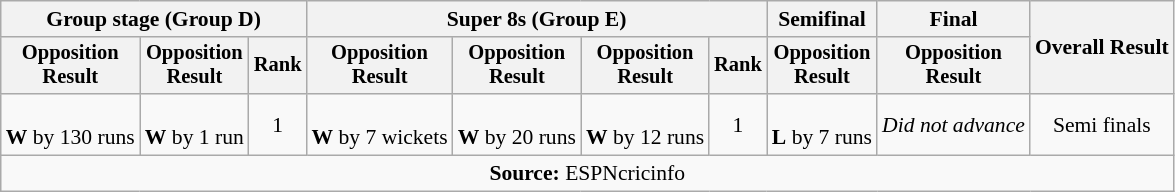<table class=wikitable style=font-size:90%;text-align:center>
<tr>
<th colspan=3>Group stage (Group D)</th>
<th colspan=4>Super 8s (Group E)</th>
<th>Semifinal</th>
<th>Final</th>
<th rowspan=2>Overall Result</th>
</tr>
<tr style=font-size:95%>
<th>Opposition<br>Result</th>
<th>Opposition<br>Result</th>
<th>Rank</th>
<th>Opposition<br>Result</th>
<th>Opposition<br>Result</th>
<th>Opposition<br>Result</th>
<th>Rank</th>
<th>Opposition<br>Result</th>
<th>Opposition<br>Result</th>
</tr>
<tr>
<td><br><strong>W</strong> by 130 runs</td>
<td><br><strong>W</strong> by 1 run</td>
<td>1</td>
<td><br><strong>W</strong> by 7 wickets</td>
<td><br><strong>W</strong> by 20 runs</td>
<td><br><strong>W</strong> by 12 runs</td>
<td>1</td>
<td><br><strong>L</strong> by 7 runs</td>
<td><em>Did not advance</em></td>
<td>Semi finals</td>
</tr>
<tr>
<td colspan="11"><strong>Source:</strong> ESPNcricinfo</td>
</tr>
</table>
